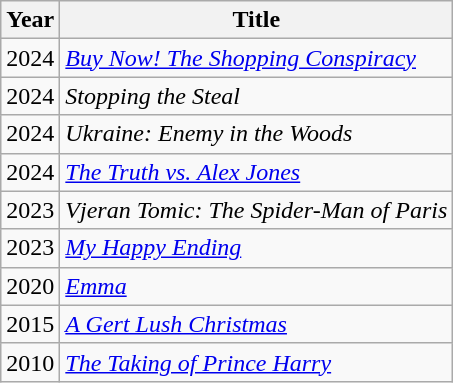<table class="wikitable">
<tr>
<th>Year</th>
<th>Title</th>
</tr>
<tr>
<td>2024</td>
<td><em><a href='#'>Buy Now! The Shopping Conspiracy</a></em></td>
</tr>
<tr>
<td>2024</td>
<td><em>Stopping the Steal</em></td>
</tr>
<tr>
<td>2024</td>
<td><em>Ukraine: Enemy in the Woods</em></td>
</tr>
<tr>
<td>2024</td>
<td><em><a href='#'>The Truth vs. Alex Jones</a></em></td>
</tr>
<tr>
<td>2023</td>
<td><em>Vjeran Tomic: The Spider-Man of Paris</em></td>
</tr>
<tr>
<td>2023</td>
<td><em><a href='#'>My Happy Ending</a></em></td>
</tr>
<tr>
<td>2020</td>
<td><em><a href='#'>Emma</a></em></td>
</tr>
<tr>
<td>2015</td>
<td><em><a href='#'>A Gert Lush Christmas</a></em></td>
</tr>
<tr>
<td>2010</td>
<td><em><a href='#'>The Taking of Prince Harry</a></em></td>
</tr>
</table>
